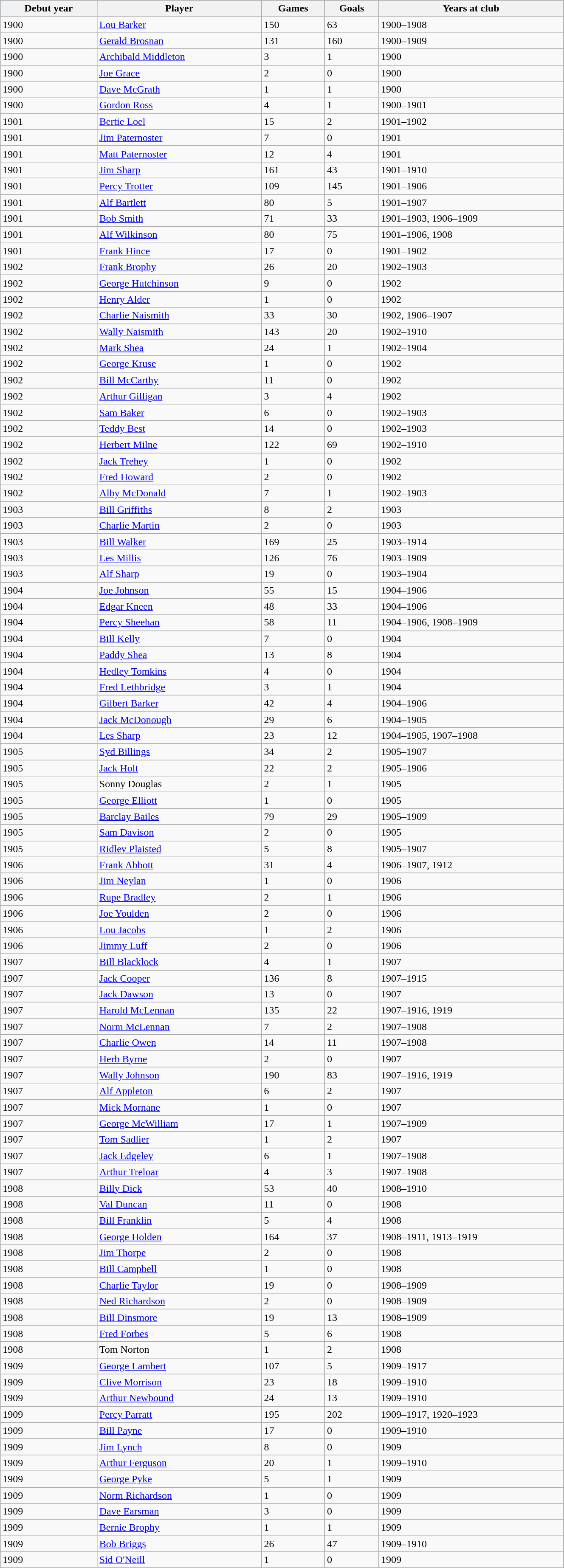<table class="wikitable sortable" style="width:70%;">
<tr style="background:#87cefa;">
<th>Debut year</th>
<th>Player</th>
<th>Games</th>
<th>Goals</th>
<th>Years at club</th>
</tr>
<tr>
<td>1900</td>
<td><a href='#'>Lou Barker</a></td>
<td>150</td>
<td>63</td>
<td>1900–1908</td>
</tr>
<tr>
<td>1900</td>
<td><a href='#'>Gerald Brosnan</a></td>
<td>131</td>
<td>160</td>
<td>1900–1909</td>
</tr>
<tr>
<td>1900</td>
<td><a href='#'>Archibald Middleton</a></td>
<td>3</td>
<td>1</td>
<td>1900</td>
</tr>
<tr>
<td>1900</td>
<td><a href='#'>Joe Grace</a></td>
<td>2</td>
<td>0</td>
<td>1900</td>
</tr>
<tr>
<td>1900</td>
<td><a href='#'>Dave McGrath</a></td>
<td>1</td>
<td>1</td>
<td>1900</td>
</tr>
<tr>
<td>1900</td>
<td><a href='#'>Gordon Ross</a></td>
<td>4</td>
<td>1</td>
<td>1900–1901</td>
</tr>
<tr>
<td>1901</td>
<td><a href='#'>Bertie Loel</a></td>
<td>15</td>
<td>2</td>
<td>1901–1902</td>
</tr>
<tr>
<td>1901</td>
<td><a href='#'>Jim Paternoster</a></td>
<td>7</td>
<td>0</td>
<td>1901</td>
</tr>
<tr>
<td>1901</td>
<td><a href='#'>Matt Paternoster</a></td>
<td>12</td>
<td>4</td>
<td>1901</td>
</tr>
<tr>
<td>1901</td>
<td><a href='#'>Jim Sharp</a></td>
<td>161</td>
<td>43</td>
<td>1901–1910</td>
</tr>
<tr>
<td>1901</td>
<td><a href='#'>Percy Trotter</a></td>
<td>109</td>
<td>145</td>
<td>1901–1906</td>
</tr>
<tr>
<td>1901</td>
<td><a href='#'>Alf Bartlett</a></td>
<td>80</td>
<td>5</td>
<td>1901–1907</td>
</tr>
<tr>
<td>1901</td>
<td><a href='#'>Bob Smith</a></td>
<td>71</td>
<td>33</td>
<td>1901–1903, 1906–1909</td>
</tr>
<tr>
<td>1901</td>
<td><a href='#'>Alf Wilkinson</a></td>
<td>80</td>
<td>75</td>
<td>1901–1906, 1908</td>
</tr>
<tr>
<td>1901</td>
<td><a href='#'>Frank Hince</a></td>
<td>17</td>
<td>0</td>
<td>1901–1902</td>
</tr>
<tr>
<td>1902</td>
<td><a href='#'>Frank Brophy</a></td>
<td>26</td>
<td>20</td>
<td>1902–1903</td>
</tr>
<tr>
<td>1902</td>
<td><a href='#'>George Hutchinson</a></td>
<td>9</td>
<td>0</td>
<td>1902</td>
</tr>
<tr>
<td>1902</td>
<td><a href='#'>Henry Alder</a></td>
<td>1</td>
<td>0</td>
<td>1902</td>
</tr>
<tr>
<td>1902</td>
<td><a href='#'>Charlie Naismith</a></td>
<td>33</td>
<td>30</td>
<td>1902, 1906–1907</td>
</tr>
<tr>
<td>1902</td>
<td><a href='#'>Wally Naismith</a></td>
<td>143</td>
<td>20</td>
<td>1902–1910</td>
</tr>
<tr>
<td>1902</td>
<td><a href='#'>Mark Shea</a></td>
<td>24</td>
<td>1</td>
<td>1902–1904</td>
</tr>
<tr>
<td>1902</td>
<td><a href='#'>George Kruse</a></td>
<td>1</td>
<td>0</td>
<td>1902</td>
</tr>
<tr>
<td>1902</td>
<td><a href='#'>Bill McCarthy</a></td>
<td>11</td>
<td>0</td>
<td>1902</td>
</tr>
<tr>
<td>1902</td>
<td><a href='#'>Arthur Gilligan</a></td>
<td>3</td>
<td>4</td>
<td>1902</td>
</tr>
<tr>
<td>1902</td>
<td><a href='#'>Sam Baker</a></td>
<td>6</td>
<td>0</td>
<td>1902–1903</td>
</tr>
<tr>
<td>1902</td>
<td><a href='#'>Teddy Best</a></td>
<td>14</td>
<td>0</td>
<td>1902–1903</td>
</tr>
<tr>
<td>1902</td>
<td><a href='#'>Herbert Milne</a></td>
<td>122</td>
<td>69</td>
<td>1902–1910</td>
</tr>
<tr>
<td>1902</td>
<td><a href='#'>Jack Trehey</a></td>
<td>1</td>
<td>0</td>
<td>1902</td>
</tr>
<tr>
<td>1902</td>
<td><a href='#'>Fred Howard</a></td>
<td>2</td>
<td>0</td>
<td>1902</td>
</tr>
<tr>
<td>1902</td>
<td><a href='#'>Alby McDonald</a></td>
<td>7</td>
<td>1</td>
<td>1902–1903</td>
</tr>
<tr>
<td>1903</td>
<td><a href='#'>Bill Griffiths</a></td>
<td>8</td>
<td>2</td>
<td>1903</td>
</tr>
<tr>
<td>1903</td>
<td><a href='#'>Charlie Martin</a></td>
<td>2</td>
<td>0</td>
<td>1903</td>
</tr>
<tr>
<td>1903</td>
<td><a href='#'>Bill Walker</a></td>
<td>169</td>
<td>25</td>
<td>1903–1914</td>
</tr>
<tr>
<td>1903</td>
<td><a href='#'>Les Millis</a></td>
<td>126</td>
<td>76</td>
<td>1903–1909</td>
</tr>
<tr>
<td>1903</td>
<td><a href='#'>Alf Sharp</a></td>
<td>19</td>
<td>0</td>
<td>1903–1904</td>
</tr>
<tr>
<td>1904</td>
<td><a href='#'>Joe Johnson</a></td>
<td>55</td>
<td>15</td>
<td>1904–1906</td>
</tr>
<tr>
<td>1904</td>
<td><a href='#'>Edgar Kneen</a></td>
<td>48</td>
<td>33</td>
<td>1904–1906</td>
</tr>
<tr>
<td>1904</td>
<td><a href='#'>Percy Sheehan</a></td>
<td>58</td>
<td>11</td>
<td>1904–1906, 1908–1909</td>
</tr>
<tr>
<td>1904</td>
<td><a href='#'>Bill Kelly</a></td>
<td>7</td>
<td>0</td>
<td>1904</td>
</tr>
<tr>
<td>1904</td>
<td><a href='#'>Paddy Shea</a></td>
<td>13</td>
<td>8</td>
<td>1904</td>
</tr>
<tr>
<td>1904</td>
<td><a href='#'>Hedley Tomkins</a></td>
<td>4</td>
<td>0</td>
<td>1904</td>
</tr>
<tr>
<td>1904</td>
<td><a href='#'>Fred Lethbridge</a></td>
<td>3</td>
<td>1</td>
<td>1904</td>
</tr>
<tr>
<td>1904</td>
<td><a href='#'>Gilbert Barker</a></td>
<td>42</td>
<td>4</td>
<td>1904–1906</td>
</tr>
<tr>
<td>1904</td>
<td><a href='#'>Jack McDonough</a></td>
<td>29</td>
<td>6</td>
<td>1904–1905</td>
</tr>
<tr>
<td>1904</td>
<td><a href='#'>Les Sharp</a></td>
<td>23</td>
<td>12</td>
<td>1904–1905, 1907–1908</td>
</tr>
<tr>
<td>1905</td>
<td><a href='#'>Syd Billings</a></td>
<td>34</td>
<td>2</td>
<td>1905–1907</td>
</tr>
<tr>
<td>1905</td>
<td><a href='#'>Jack Holt</a></td>
<td>22</td>
<td>2</td>
<td>1905–1906</td>
</tr>
<tr>
<td>1905</td>
<td>Sonny Douglas</td>
<td>2</td>
<td>1</td>
<td>1905</td>
</tr>
<tr>
<td>1905</td>
<td><a href='#'>George Elliott</a></td>
<td>1</td>
<td>0</td>
<td>1905</td>
</tr>
<tr>
<td>1905</td>
<td><a href='#'>Barclay Bailes</a></td>
<td>79</td>
<td>29</td>
<td>1905–1909</td>
</tr>
<tr>
<td>1905</td>
<td><a href='#'>Sam Davison</a></td>
<td>2</td>
<td>0</td>
<td>1905</td>
</tr>
<tr>
<td>1905</td>
<td><a href='#'>Ridley Plaisted</a></td>
<td>5</td>
<td>8</td>
<td>1905–1907</td>
</tr>
<tr>
<td>1906</td>
<td><a href='#'>Frank Abbott</a></td>
<td>31</td>
<td>4</td>
<td>1906–1907, 1912</td>
</tr>
<tr>
<td>1906</td>
<td><a href='#'>Jim Neylan</a></td>
<td>1</td>
<td>0</td>
<td>1906</td>
</tr>
<tr>
<td>1906</td>
<td><a href='#'>Rupe Bradley</a></td>
<td>2</td>
<td>1</td>
<td>1906</td>
</tr>
<tr>
<td>1906</td>
<td><a href='#'>Joe Youlden</a></td>
<td>2</td>
<td>0</td>
<td>1906</td>
</tr>
<tr>
<td>1906</td>
<td><a href='#'>Lou Jacobs</a></td>
<td>1</td>
<td>2</td>
<td>1906</td>
</tr>
<tr>
<td>1906</td>
<td><a href='#'>Jimmy Luff</a></td>
<td>2</td>
<td>0</td>
<td>1906</td>
</tr>
<tr>
<td>1907</td>
<td><a href='#'>Bill Blacklock</a></td>
<td>4</td>
<td>1</td>
<td>1907</td>
</tr>
<tr>
<td>1907</td>
<td><a href='#'>Jack Cooper</a></td>
<td>136</td>
<td>8</td>
<td>1907–1915</td>
</tr>
<tr>
<td>1907</td>
<td><a href='#'>Jack Dawson</a></td>
<td>13</td>
<td>0</td>
<td>1907</td>
</tr>
<tr>
<td>1907</td>
<td><a href='#'>Harold McLennan</a></td>
<td>135</td>
<td>22</td>
<td>1907–1916, 1919</td>
</tr>
<tr>
<td>1907</td>
<td><a href='#'>Norm McLennan</a></td>
<td>7</td>
<td>2</td>
<td>1907–1908</td>
</tr>
<tr>
<td>1907</td>
<td><a href='#'>Charlie Owen</a></td>
<td>14</td>
<td>11</td>
<td>1907–1908</td>
</tr>
<tr>
<td>1907</td>
<td><a href='#'>Herb Byrne</a></td>
<td>2</td>
<td>0</td>
<td>1907</td>
</tr>
<tr>
<td>1907</td>
<td><a href='#'>Wally Johnson</a></td>
<td>190</td>
<td>83</td>
<td>1907–1916, 1919</td>
</tr>
<tr>
<td>1907</td>
<td><a href='#'>Alf Appleton</a></td>
<td>6</td>
<td>2</td>
<td>1907</td>
</tr>
<tr>
<td>1907</td>
<td><a href='#'>Mick Mornane</a></td>
<td>1</td>
<td>0</td>
<td>1907</td>
</tr>
<tr>
<td>1907</td>
<td><a href='#'>George McWilliam</a></td>
<td>17</td>
<td>1</td>
<td>1907–1909</td>
</tr>
<tr>
<td>1907</td>
<td><a href='#'>Tom Sadlier</a></td>
<td>1</td>
<td>2</td>
<td>1907</td>
</tr>
<tr>
<td>1907</td>
<td><a href='#'>Jack Edgeley</a></td>
<td>6</td>
<td>1</td>
<td>1907–1908</td>
</tr>
<tr>
<td>1907</td>
<td><a href='#'>Arthur Treloar</a></td>
<td>4</td>
<td>3</td>
<td>1907–1908</td>
</tr>
<tr>
<td>1908</td>
<td><a href='#'>Billy Dick</a></td>
<td>53</td>
<td>40</td>
<td>1908–1910</td>
</tr>
<tr>
<td>1908</td>
<td><a href='#'>Val Duncan</a></td>
<td>11</td>
<td>0</td>
<td>1908</td>
</tr>
<tr>
<td>1908</td>
<td><a href='#'>Bill Franklin</a></td>
<td>5</td>
<td>4</td>
<td>1908</td>
</tr>
<tr>
<td>1908</td>
<td><a href='#'>George Holden</a></td>
<td>164</td>
<td>37</td>
<td>1908–1911, 1913–1919</td>
</tr>
<tr>
<td>1908</td>
<td><a href='#'>Jim Thorpe</a></td>
<td>2</td>
<td>0</td>
<td>1908</td>
</tr>
<tr>
<td>1908</td>
<td><a href='#'>Bill Campbell</a></td>
<td>1</td>
<td>0</td>
<td>1908</td>
</tr>
<tr>
<td>1908</td>
<td><a href='#'>Charlie Taylor</a></td>
<td>19</td>
<td>0</td>
<td>1908–1909</td>
</tr>
<tr>
<td>1908</td>
<td><a href='#'>Ned Richardson</a></td>
<td>2</td>
<td>0</td>
<td>1908–1909</td>
</tr>
<tr>
<td>1908</td>
<td><a href='#'>Bill Dinsmore</a></td>
<td>19</td>
<td>13</td>
<td>1908–1909</td>
</tr>
<tr>
<td>1908</td>
<td><a href='#'>Fred Forbes</a></td>
<td>5</td>
<td>6</td>
<td>1908</td>
</tr>
<tr>
<td>1908</td>
<td>Tom Norton</td>
<td>1</td>
<td>2</td>
<td>1908</td>
</tr>
<tr>
<td>1909</td>
<td><a href='#'>George Lambert</a></td>
<td>107</td>
<td>5</td>
<td>1909–1917</td>
</tr>
<tr>
<td>1909</td>
<td><a href='#'>Clive Morrison</a></td>
<td>23</td>
<td>18</td>
<td>1909–1910</td>
</tr>
<tr>
<td>1909</td>
<td><a href='#'>Arthur Newbound</a></td>
<td>24</td>
<td>13</td>
<td>1909–1910</td>
</tr>
<tr>
<td>1909</td>
<td><a href='#'>Percy Parratt</a></td>
<td>195</td>
<td>202</td>
<td>1909–1917, 1920–1923</td>
</tr>
<tr>
<td>1909</td>
<td><a href='#'>Bill Payne</a></td>
<td>17</td>
<td>0</td>
<td>1909–1910</td>
</tr>
<tr>
<td>1909</td>
<td><a href='#'>Jim Lynch</a></td>
<td>8</td>
<td>0</td>
<td>1909</td>
</tr>
<tr>
<td>1909</td>
<td><a href='#'>Arthur Ferguson</a></td>
<td>20</td>
<td>1</td>
<td>1909–1910</td>
</tr>
<tr>
<td>1909</td>
<td><a href='#'>George Pyke</a></td>
<td>5</td>
<td>1</td>
<td>1909</td>
</tr>
<tr>
<td>1909</td>
<td><a href='#'>Norm Richardson</a></td>
<td>1</td>
<td>0</td>
<td>1909</td>
</tr>
<tr>
<td>1909</td>
<td><a href='#'>Dave Earsman</a></td>
<td>3</td>
<td>0</td>
<td>1909</td>
</tr>
<tr>
<td>1909</td>
<td><a href='#'>Bernie Brophy</a></td>
<td>1</td>
<td>1</td>
<td>1909</td>
</tr>
<tr>
<td>1909</td>
<td><a href='#'>Bob Briggs</a></td>
<td>26</td>
<td>47</td>
<td>1909–1910</td>
</tr>
<tr>
<td>1909</td>
<td><a href='#'>Sid O'Neill</a></td>
<td>1</td>
<td>0</td>
<td>1909</td>
</tr>
</table>
